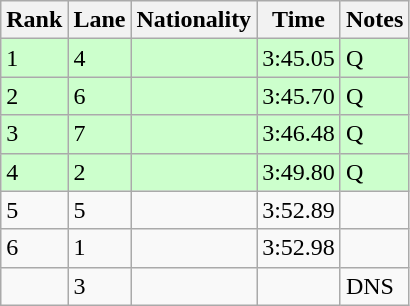<table class="wikitable">
<tr>
<th>Rank</th>
<th>Lane</th>
<th>Nationality</th>
<th>Time</th>
<th>Notes</th>
</tr>
<tr bgcolor=ccffcc>
<td>1</td>
<td>4</td>
<td></td>
<td>3:45.05</td>
<td>Q</td>
</tr>
<tr bgcolor=ccffcc>
<td>2</td>
<td>6</td>
<td></td>
<td>3:45.70</td>
<td>Q</td>
</tr>
<tr bgcolor=ccffcc>
<td>3</td>
<td>7</td>
<td></td>
<td>3:46.48</td>
<td>Q</td>
</tr>
<tr bgcolor=ccffcc>
<td>4</td>
<td>2</td>
<td></td>
<td>3:49.80</td>
<td>Q</td>
</tr>
<tr>
<td>5</td>
<td>5</td>
<td></td>
<td>3:52.89</td>
<td></td>
</tr>
<tr>
<td>6</td>
<td>1</td>
<td></td>
<td>3:52.98</td>
<td></td>
</tr>
<tr>
<td></td>
<td>3</td>
<td></td>
<td></td>
<td>DNS</td>
</tr>
</table>
